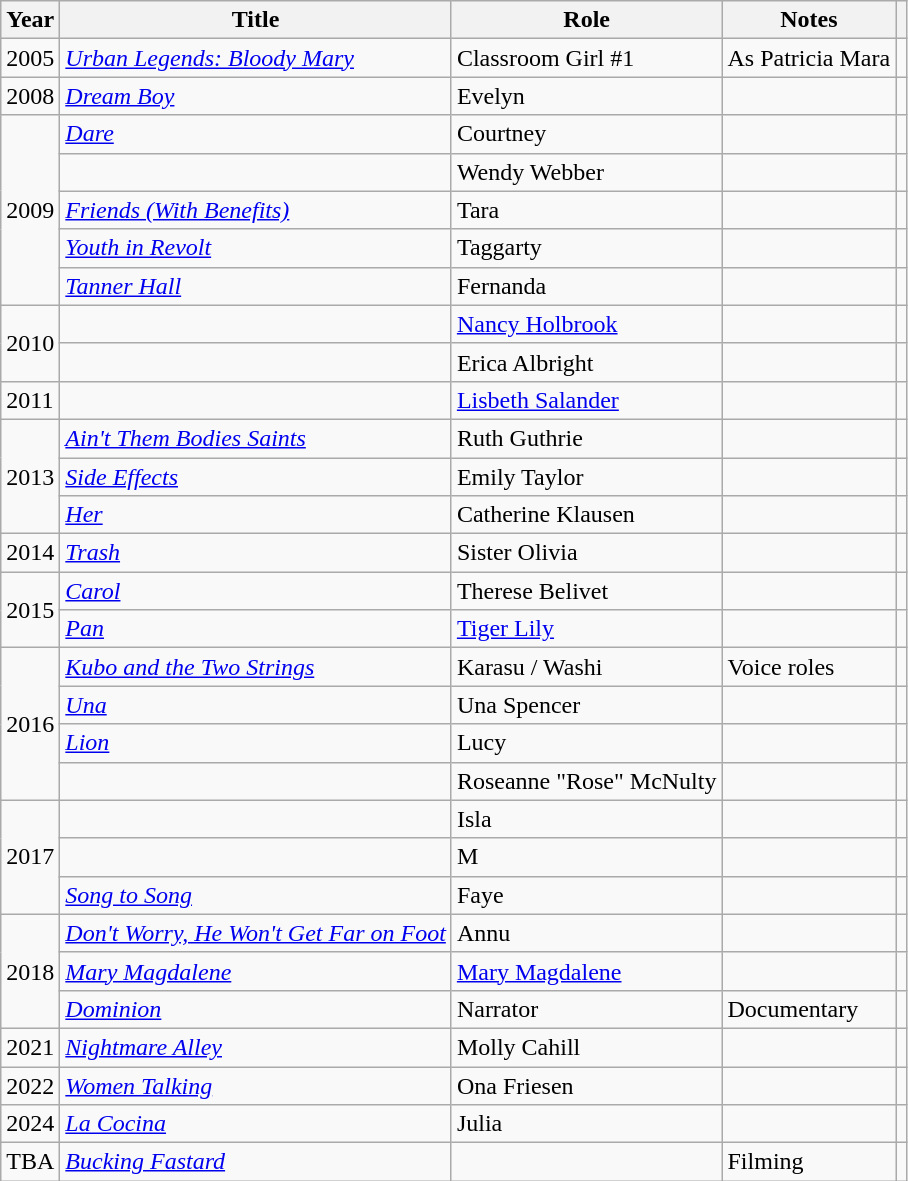<table class="wikitable sortable">
<tr>
<th>Year</th>
<th>Title</th>
<th>Role</th>
<th class="unsortable">Notes</th>
<th class="unsortable"></th>
</tr>
<tr>
<td>2005</td>
<td><em><a href='#'>Urban Legends: Bloody Mary</a></em></td>
<td>Classroom Girl #1</td>
<td>As Patricia Mara</td>
<td></td>
</tr>
<tr>
<td>2008</td>
<td><em><a href='#'>Dream Boy</a></em></td>
<td>Evelyn</td>
<td></td>
<td></td>
</tr>
<tr>
<td rowspan="5">2009</td>
<td><em><a href='#'>Dare</a></em></td>
<td>Courtney</td>
<td></td>
<td></td>
</tr>
<tr>
<td><em></em></td>
<td>Wendy Webber</td>
<td></td>
<td></td>
</tr>
<tr>
<td><em><a href='#'>Friends (With Benefits)</a></em></td>
<td>Tara</td>
<td></td>
<td></td>
</tr>
<tr>
<td><em><a href='#'>Youth in Revolt</a></em></td>
<td>Taggarty</td>
<td></td>
<td></td>
</tr>
<tr>
<td><em><a href='#'>Tanner Hall</a></em></td>
<td>Fernanda</td>
<td></td>
<td></td>
</tr>
<tr>
<td rowspan="2">2010</td>
<td><em></em></td>
<td><a href='#'>Nancy Holbrook</a></td>
<td></td>
<td></td>
</tr>
<tr>
<td><em></em></td>
<td>Erica Albright</td>
<td></td>
<td></td>
</tr>
<tr>
<td>2011</td>
<td><em></em></td>
<td><a href='#'>Lisbeth Salander</a></td>
<td></td>
<td></td>
</tr>
<tr>
<td rowspan="3">2013</td>
<td><em><a href='#'>Ain't Them Bodies Saints</a></em></td>
<td>Ruth Guthrie</td>
<td></td>
<td></td>
</tr>
<tr>
<td><em><a href='#'>Side Effects</a></em></td>
<td>Emily Taylor</td>
<td></td>
<td></td>
</tr>
<tr>
<td><em><a href='#'>Her</a></em></td>
<td>Catherine Klausen</td>
<td></td>
<td></td>
</tr>
<tr>
<td>2014</td>
<td><em><a href='#'>Trash</a></em></td>
<td>Sister Olivia</td>
<td></td>
<td></td>
</tr>
<tr>
<td rowspan="2">2015</td>
<td><em><a href='#'>Carol</a></em></td>
<td>Therese Belivet</td>
<td></td>
<td></td>
</tr>
<tr>
<td><em><a href='#'>Pan</a></em></td>
<td><a href='#'>Tiger Lily</a></td>
<td></td>
<td></td>
</tr>
<tr>
<td rowspan="4">2016</td>
<td><em><a href='#'>Kubo and the Two Strings</a></em></td>
<td>Karasu / Washi</td>
<td>Voice roles</td>
<td></td>
</tr>
<tr>
<td><em><a href='#'>Una</a></em></td>
<td>Una Spencer</td>
<td></td>
<td></td>
</tr>
<tr>
<td><em><a href='#'>Lion</a></em></td>
<td>Lucy</td>
<td></td>
<td></td>
</tr>
<tr>
<td><em></em></td>
<td>Roseanne "Rose" McNulty</td>
<td></td>
<td></td>
</tr>
<tr>
<td rowspan="3">2017</td>
<td><em></em></td>
<td>Isla</td>
<td></td>
<td></td>
</tr>
<tr>
<td><em></em></td>
<td>M</td>
<td></td>
<td></td>
</tr>
<tr>
<td><em><a href='#'>Song to Song</a></em></td>
<td>Faye</td>
<td></td>
<td></td>
</tr>
<tr>
<td rowspan="3">2018</td>
<td><em><a href='#'>Don't Worry, He Won't Get Far on Foot</a></em></td>
<td>Annu</td>
<td></td>
<td></td>
</tr>
<tr>
<td><em><a href='#'>Mary Magdalene</a></em></td>
<td><a href='#'>Mary Magdalene</a></td>
<td></td>
<td></td>
</tr>
<tr>
<td><em><a href='#'>Dominion</a></em></td>
<td>Narrator</td>
<td>Documentary</td>
<td></td>
</tr>
<tr>
<td>2021</td>
<td><em><a href='#'>Nightmare Alley</a></em></td>
<td>Molly Cahill</td>
<td></td>
<td></td>
</tr>
<tr>
<td>2022</td>
<td><em><a href='#'>Women Talking</a></em></td>
<td>Ona Friesen</td>
<td></td>
<td></td>
</tr>
<tr>
<td>2024</td>
<td><em><a href='#'>La Cocina</a></em></td>
<td>Julia</td>
<td></td>
<td></td>
</tr>
<tr>
<td>TBA</td>
<td><em><a href='#'>Bucking Fastard</a></em></td>
<td></td>
<td>Filming</td>
<td></td>
</tr>
</table>
